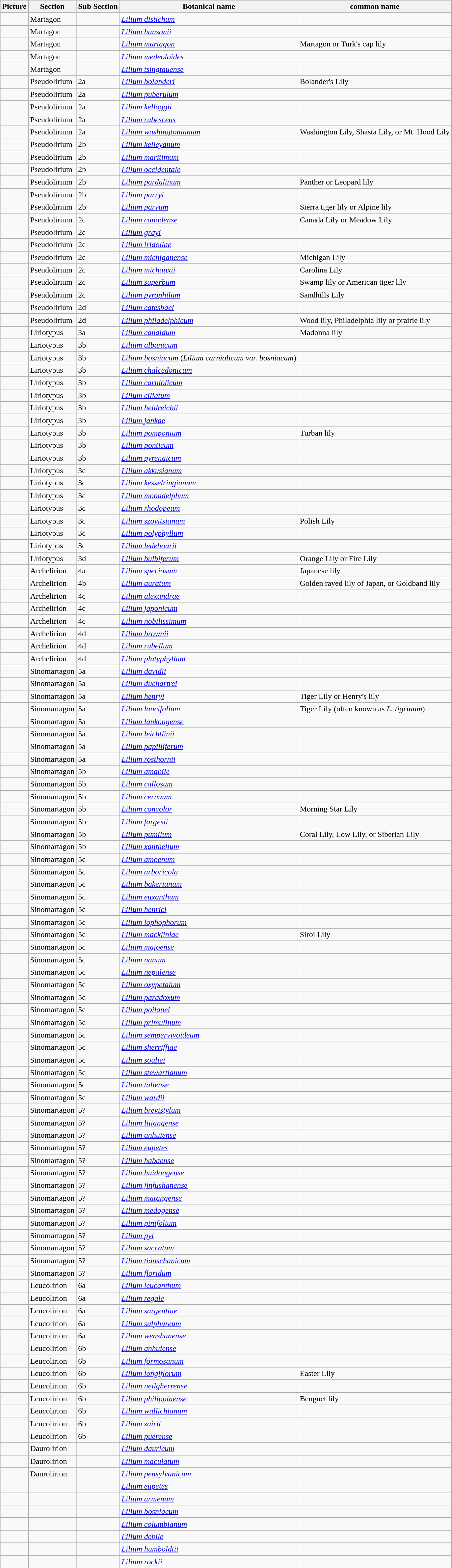<table class="wikitable sortable collapsible collapsed">
<tr>
<th>Picture</th>
<th>Section</th>
<th>Sub Section</th>
<th>Botanical name</th>
<th>common name</th>
</tr>
<tr>
<td></td>
<td>Martagon</td>
<td></td>
<td><em><a href='#'>Lilium distichum</a></em></td>
<td></td>
</tr>
<tr>
<td></td>
<td>Martagon</td>
<td></td>
<td><em><a href='#'>Lilium hansonii</a></em></td>
<td></td>
</tr>
<tr>
<td></td>
<td>Martagon</td>
<td></td>
<td><em><a href='#'>Lilium martagon</a></em></td>
<td>Martagon or Turk's cap lily</td>
</tr>
<tr>
<td></td>
<td>Martagon</td>
<td></td>
<td><em><a href='#'>Lilium medeoloides</a></em></td>
<td></td>
</tr>
<tr>
<td></td>
<td>Martagon</td>
<td></td>
<td><em><a href='#'>Lilium tsingtauense</a></em></td>
<td></td>
</tr>
<tr>
<td></td>
<td>Pseudolirium</td>
<td>2a</td>
<td><em><a href='#'>Lilium bolanderi</a></em></td>
<td>Bolander's Lily</td>
</tr>
<tr>
</tr>
<tr>
</tr>
<tr>
</tr>
<tr>
</tr>
<tr>
<td></td>
<td>Pseudolirium</td>
<td>2a</td>
<td><em><a href='#'>Lilium puberulum</a></em></td>
<td></td>
</tr>
<tr>
<td></td>
<td>Pseudolirium</td>
<td>2a</td>
<td><em><a href='#'>Lilium kelloggii</a></em></td>
<td></td>
</tr>
<tr>
<td></td>
<td>Pseudolirium</td>
<td>2a</td>
<td><em><a href='#'>Lilium rubescens</a></em></td>
<td></td>
</tr>
<tr>
<td></td>
<td>Pseudolirium</td>
<td>2a</td>
<td><em><a href='#'>Lilium washingtonianum</a></em></td>
<td>Washington Lily, Shasta Lily, or Mt. Hood Lily</td>
</tr>
<tr>
<td></td>
<td>Pseudolirium</td>
<td>2b</td>
<td><em><a href='#'>Lilium kelleyanum</a></em></td>
<td></td>
</tr>
<tr>
<td></td>
<td>Pseudolirium</td>
<td>2b</td>
<td><em><a href='#'>Lilium maritimum</a></em></td>
<td></td>
</tr>
<tr>
<td></td>
<td>Pseudolirium</td>
<td>2b</td>
<td><em><a href='#'>Lilium occidentale</a></em></td>
<td></td>
</tr>
<tr>
<td></td>
<td>Pseudolirium</td>
<td>2b</td>
<td><em><a href='#'>Lilium pardalinum</a></em></td>
<td>Panther or Leopard lily</td>
</tr>
<tr>
<td></td>
<td>Pseudolirium</td>
<td>2b</td>
<td><em><a href='#'>Lilium parryi</a></em></td>
<td></td>
</tr>
<tr>
<td></td>
<td>Pseudolirium</td>
<td>2b</td>
<td><em><a href='#'>Lilium parvum</a></em></td>
<td>Sierra tiger lily or Alpine lily</td>
</tr>
<tr>
<td></td>
<td>Pseudolirium</td>
<td>2c</td>
<td><em><a href='#'>Lilium canadense</a></em></td>
<td>Canada Lily or Meadow Lily</td>
</tr>
<tr>
<td></td>
<td>Pseudolirium</td>
<td>2c</td>
<td><em><a href='#'>Lilium grayi</a></em></td>
<td></td>
</tr>
<tr>
<td></td>
<td>Pseudolirium</td>
<td>2c</td>
<td><em><a href='#'>Lilium iridollae</a></em></td>
<td></td>
</tr>
<tr>
<td></td>
<td>Pseudolirium</td>
<td>2c</td>
<td><em><a href='#'>Lilium michiganense</a></em></td>
<td>Michigan Lily</td>
</tr>
<tr>
<td></td>
<td>Pseudolirium</td>
<td>2c</td>
<td><em><a href='#'>Lilium michauxii</a></em></td>
<td>Carolina Lily</td>
</tr>
<tr>
<td></td>
<td>Pseudolirium</td>
<td>2c</td>
<td><em><a href='#'>Lilium superbum</a></em></td>
<td>Swamp lily or American tiger lily</td>
</tr>
<tr>
<td></td>
<td>Pseudolirium</td>
<td>2c</td>
<td><em><a href='#'>Lilium pyrophilum</a></em></td>
<td>Sandhills Lily</td>
</tr>
<tr>
<td></td>
<td>Pseudolirium</td>
<td>2d</td>
<td><em><a href='#'>Lilium catesbaei</a></em></td>
<td></td>
</tr>
<tr>
<td></td>
<td>Pseudolirium</td>
<td>2d</td>
<td><em><a href='#'>Lilium philadelphicum</a></em></td>
<td>Wood lily, Philadelphia lily or prairie lily</td>
</tr>
<tr>
<td></td>
<td>Liriotypus</td>
<td>3a</td>
<td><em><a href='#'>Lilium candidum</a></em></td>
<td>Madonna lily</td>
</tr>
<tr>
<td></td>
<td>Liriotypus</td>
<td>3b</td>
<td><em><a href='#'>Lilium albanicum</a></em></td>
<td></td>
</tr>
<tr>
<td></td>
<td>Liriotypus</td>
<td>3b</td>
<td><em><a href='#'>Lilium bosniacum</a> </em>  (<em>Lilium carniolicum var. bosniacum</em>)</td>
<td></td>
</tr>
<tr>
<td></td>
<td>Liriotypus</td>
<td>3b</td>
<td><em><a href='#'>Lilium chalcedonicum</a></em></td>
<td></td>
</tr>
<tr>
<td></td>
<td>Liriotypus</td>
<td>3b</td>
<td><em><a href='#'>Lilium carniolicum</a></em></td>
<td></td>
</tr>
<tr>
<td></td>
<td>Liriotypus</td>
<td>3b</td>
<td><em><a href='#'>Lilium ciliatum</a></em></td>
<td></td>
</tr>
<tr>
<td></td>
<td>Liriotypus</td>
<td>3b</td>
<td><em><a href='#'>Lilium heldreichii</a></em></td>
<td></td>
</tr>
<tr>
<td></td>
<td>Liriotypus</td>
<td>3b</td>
<td><em><a href='#'>Lilium jankae</a></em></td>
<td></td>
</tr>
<tr>
<td></td>
<td>Liriotypus</td>
<td>3b</td>
<td><em><a href='#'>Lilium pomponium</a></em></td>
<td>Turban lily</td>
</tr>
<tr>
<td></td>
<td>Liriotypus</td>
<td>3b</td>
<td><em><a href='#'>Lilium ponticum</a></em></td>
<td></td>
</tr>
<tr>
<td></td>
<td>Liriotypus</td>
<td>3b</td>
<td><em><a href='#'>Lilium pyrenaicum</a></em></td>
<td></td>
</tr>
<tr>
<td></td>
<td>Liriotypus</td>
<td>3c</td>
<td><em><a href='#'>Lilium akkusianum</a></em></td>
<td></td>
</tr>
<tr>
<td></td>
<td>Liriotypus</td>
<td>3c</td>
<td><em><a href='#'>Lilium kesselringianum</a></em></td>
<td></td>
</tr>
<tr>
<td></td>
<td>Liriotypus</td>
<td>3c</td>
<td><em><a href='#'>Lilium monadelphum</a></em></td>
<td></td>
</tr>
<tr>
<td></td>
<td>Liriotypus</td>
<td>3c</td>
<td><em><a href='#'>Lilium rhodopeum</a></em></td>
<td></td>
</tr>
<tr>
<td></td>
<td>Liriotypus</td>
<td>3c</td>
<td><em><a href='#'>Lilium szovitsianum</a></em></td>
<td>Polish Lily</td>
</tr>
<tr>
<td></td>
<td>Liriotypus</td>
<td>3c</td>
<td><em><a href='#'>Lilium polyphyllum</a></em></td>
<td></td>
</tr>
<tr>
<td></td>
<td>Liriotypus</td>
<td>3c</td>
<td><em><a href='#'>Lilium ledebourii</a></em></td>
<td></td>
</tr>
<tr>
<td></td>
<td>Liriotypus</td>
<td>3d</td>
<td><em><a href='#'>Lilium bulbiferum</a></em></td>
<td>Orange Lily or Fire Lily</td>
</tr>
<tr>
<td></td>
<td>Archelirion</td>
<td>4a</td>
<td><em><a href='#'>Lilium speciosum</a></em></td>
<td>Japanese lily</td>
</tr>
<tr>
<td></td>
<td>Archelirion</td>
<td>4b</td>
<td><em><a href='#'>Lilium auratum</a></em></td>
<td>Golden rayed lily of Japan, or Goldband lily</td>
</tr>
<tr>
<td></td>
<td>Archelirion</td>
<td>4c</td>
<td><em><a href='#'>Lilium alexandrae</a></em></td>
<td></td>
</tr>
<tr>
<td></td>
<td>Archelirion</td>
<td>4c</td>
<td><em><a href='#'>Lilium japonicum</a></em></td>
<td></td>
</tr>
<tr>
<td></td>
<td>Archelirion</td>
<td>4c</td>
<td><em><a href='#'>Lilium nobilissimum</a></em></td>
<td></td>
</tr>
<tr>
<td></td>
<td>Archelirion</td>
<td>4d</td>
<td><em><a href='#'>Lilium brownii</a></em></td>
<td></td>
</tr>
<tr>
<td></td>
<td>Archelirion</td>
<td>4d</td>
<td><em><a href='#'>Lilium rubellum</a></em></td>
<td></td>
</tr>
<tr>
<td></td>
<td>Archelirion</td>
<td>4d</td>
<td><em><a href='#'>Lilium platyphyllum</a></em></td>
<td></td>
</tr>
<tr>
<td></td>
<td>Sinomartagon</td>
<td>5a</td>
<td><em><a href='#'>Lilium davidii</a></em></td>
<td></td>
</tr>
<tr>
<td></td>
<td>Sinomartagon</td>
<td>5a</td>
<td><em><a href='#'>Lilium duchartrei</a></em></td>
<td></td>
</tr>
<tr>
<td></td>
<td>Sinomartagon</td>
<td>5a</td>
<td><em><a href='#'>Lilium henryi</a></em></td>
<td>Tiger Lily or Henry's lily</td>
</tr>
<tr>
<td></td>
<td>Sinomartagon</td>
<td>5a</td>
<td><em><a href='#'>Lilium lancifolium</a></em></td>
<td>Tiger Lily (often known as <em>L. tigrinum</em>)</td>
</tr>
<tr>
<td></td>
<td>Sinomartagon</td>
<td>5a</td>
<td><em><a href='#'>Lilium lankongense</a></em></td>
<td></td>
</tr>
<tr>
<td></td>
<td>Sinomartagon</td>
<td>5a</td>
<td><em><a href='#'>Lilium leichtlinii</a></em></td>
<td></td>
</tr>
<tr>
<td></td>
<td>Sinomartagon</td>
<td>5a</td>
<td><em><a href='#'>Lilium papilliferum</a></em></td>
<td></td>
</tr>
<tr>
<td></td>
<td>Sinomartagon</td>
<td>5a</td>
<td><em><a href='#'>Lilium rosthornii</a></em></td>
<td></td>
</tr>
<tr>
<td></td>
<td>Sinomartagon</td>
<td>5b</td>
<td><em><a href='#'>Lilium amabile</a></em></td>
<td></td>
</tr>
<tr>
<td></td>
<td>Sinomartagon</td>
<td>5b</td>
<td><em><a href='#'>Lilium callosum</a></em></td>
<td></td>
</tr>
<tr>
<td></td>
<td>Sinomartagon</td>
<td>5b</td>
<td><em><a href='#'>Lilium cernuum</a></em></td>
<td></td>
</tr>
<tr>
<td></td>
<td>Sinomartagon</td>
<td>5b</td>
<td><em><a href='#'>Lilium concolor</a></em></td>
<td>Morning Star Lily</td>
</tr>
<tr>
<td></td>
<td>Sinomartagon</td>
<td>5b</td>
<td><em><a href='#'>Lilium fargesii</a></em></td>
<td></td>
</tr>
<tr>
<td></td>
<td>Sinomartagon</td>
<td>5b</td>
<td><em><a href='#'>Lilium pumilum</a></em></td>
<td>Coral Lily, Low Lily, or Siberian Lily</td>
</tr>
<tr>
<td></td>
<td>Sinomartagon</td>
<td>5b</td>
<td><em><a href='#'>Lilium xanthellum</a></em></td>
<td></td>
</tr>
<tr>
<td></td>
<td>Sinomartagon</td>
<td>5c</td>
<td><em><a href='#'>Lilium amoenum</a></em></td>
<td></td>
</tr>
<tr>
<td></td>
<td>Sinomartagon</td>
<td>5c</td>
<td><em><a href='#'>Lilium arboricola</a></em></td>
<td></td>
</tr>
<tr>
<td></td>
<td>Sinomartagon</td>
<td>5c</td>
<td><em><a href='#'>Lilium bakerianum</a></em></td>
<td></td>
</tr>
<tr>
<td></td>
<td>Sinomartagon</td>
<td>5c</td>
<td><em><a href='#'>Lilium euxanthum</a></em></td>
<td></td>
</tr>
<tr>
<td></td>
<td>Sinomartagon</td>
<td>5c</td>
<td><em><a href='#'>Lilium henrici</a></em></td>
<td></td>
</tr>
<tr>
<td></td>
<td>Sinomartagon</td>
<td>5c</td>
<td><em><a href='#'>Lilium lophophorum</a></em></td>
<td></td>
</tr>
<tr>
<td></td>
<td>Sinomartagon</td>
<td>5c</td>
<td><em><a href='#'>Lilium mackliniae</a></em></td>
<td>Siroi Lily</td>
</tr>
<tr>
<td></td>
<td>Sinomartagon</td>
<td>5c</td>
<td><em><a href='#'>Lilium majoense</a> </em></td>
<td></td>
</tr>
<tr>
<td></td>
<td>Sinomartagon</td>
<td>5c</td>
<td><em><a href='#'>Lilium nanum</a></em></td>
<td></td>
</tr>
<tr>
<td></td>
<td>Sinomartagon</td>
<td>5c</td>
<td><em><a href='#'>Lilium nepalense</a></em></td>
<td></td>
</tr>
<tr>
<td></td>
<td>Sinomartagon</td>
<td>5c</td>
<td><em><a href='#'>Lilium oxypetalum</a></em></td>
<td></td>
</tr>
<tr>
<td></td>
<td>Sinomartagon</td>
<td>5c</td>
<td><em><a href='#'>Lilium paradoxum</a></em></td>
<td></td>
</tr>
<tr>
<td></td>
<td>Sinomartagon</td>
<td>5c</td>
<td><em><a href='#'>Lilium poilanei</a></em></td>
<td></td>
</tr>
<tr>
<td></td>
<td>Sinomartagon</td>
<td>5c</td>
<td><em><a href='#'>Lilium primulinum</a></em></td>
<td></td>
</tr>
<tr>
<td></td>
<td>Sinomartagon</td>
<td>5c</td>
<td><em><a href='#'>Lilium sempervivoideum</a></em></td>
<td></td>
</tr>
<tr>
<td></td>
<td>Sinomartagon</td>
<td>5c</td>
<td><em><a href='#'>Lilium sherriffiae</a></em></td>
<td></td>
</tr>
<tr>
<td></td>
<td>Sinomartagon</td>
<td>5c</td>
<td><em><a href='#'>Lilium souliei</a></em></td>
<td></td>
</tr>
<tr>
<td></td>
<td>Sinomartagon</td>
<td>5c</td>
<td><em><a href='#'>Lilium stewartianum</a></em></td>
<td></td>
</tr>
<tr>
<td></td>
<td>Sinomartagon</td>
<td>5c</td>
<td><em><a href='#'>Lilium taliense</a></em></td>
<td></td>
</tr>
<tr>
<td></td>
<td>Sinomartagon</td>
<td>5c</td>
<td><em><a href='#'>Lilium wardii</a></em></td>
<td></td>
</tr>
<tr>
<td></td>
<td>Sinomartagon</td>
<td>5?</td>
<td><em><a href='#'>Lilium brevistylum</a></em></td>
<td></td>
</tr>
<tr>
<td></td>
<td>Sinomartagon</td>
<td>5?</td>
<td><em><a href='#'>Lilium lijiangense</a></em></td>
<td></td>
</tr>
<tr>
<td></td>
<td>Sinomartagon</td>
<td>5?</td>
<td><em><a href='#'>Lilium anhuiense</a></em></td>
<td></td>
</tr>
<tr>
<td></td>
<td>Sinomartagon</td>
<td>5?</td>
<td><em><a href='#'>Lilium eupetes</a></em></td>
<td></td>
</tr>
<tr>
<td></td>
<td>Sinomartagon</td>
<td>5?</td>
<td><em><a href='#'>Lilium habaense</a></em></td>
<td></td>
</tr>
<tr>
<td></td>
<td>Sinomartagon</td>
<td>5?</td>
<td><em><a href='#'>Lilium huidongense</a></em></td>
<td></td>
</tr>
<tr>
<td></td>
<td>Sinomartagon</td>
<td>5?</td>
<td><em><a href='#'>Lilium jinfushanense</a></em></td>
<td></td>
</tr>
<tr>
<td></td>
<td>Sinomartagon</td>
<td>5?</td>
<td><em><a href='#'>Lilium matangense</a></em></td>
<td></td>
</tr>
<tr>
<td></td>
<td>Sinomartagon</td>
<td>5?</td>
<td><em><a href='#'>Lilium medogense</a></em></td>
<td></td>
</tr>
<tr>
<td></td>
<td>Sinomartagon</td>
<td>5?</td>
<td><em><a href='#'>Lilium pinifolium</a></em></td>
<td></td>
</tr>
<tr>
<td></td>
<td>Sinomartagon</td>
<td>5?</td>
<td><em><a href='#'>Lilium pyi</a></em></td>
<td></td>
</tr>
<tr>
<td></td>
<td>Sinomartagon</td>
<td>5?</td>
<td><em><a href='#'>Lilium saccatum</a></em></td>
<td></td>
</tr>
<tr>
<td></td>
<td>Sinomartagon</td>
<td>5?</td>
<td><em><a href='#'>Lilium tianschanicum</a></em></td>
<td></td>
</tr>
<tr>
<td></td>
<td>Sinomartagon</td>
<td>5?</td>
<td><em><a href='#'>Lilium floridum</a></em></td>
<td></td>
</tr>
<tr>
<td></td>
<td>Leucolirion</td>
<td>6a</td>
<td><em><a href='#'>Lilium leucanthum</a></em></td>
<td></td>
</tr>
<tr>
<td></td>
<td>Leucolirion</td>
<td>6a</td>
<td><em><a href='#'>Lilium regale</a></em></td>
<td></td>
</tr>
<tr>
<td></td>
<td>Leucolirion</td>
<td>6a</td>
<td><em><a href='#'>Lilium sargentiae</a></em></td>
<td></td>
</tr>
<tr>
<td></td>
<td>Leucolirion</td>
<td>6a</td>
<td><em><a href='#'>Lilium sulphureum</a></em></td>
<td></td>
</tr>
<tr>
<td></td>
<td>Leucolirion</td>
<td>6a</td>
<td><em><a href='#'>Lilium wenshanense</a></em></td>
<td></td>
</tr>
<tr>
<td></td>
<td>Leucolirion</td>
<td>6b</td>
<td><em><a href='#'>Lilium anhuiense</a></em></td>
<td></td>
</tr>
<tr>
<td></td>
<td>Leucolirion</td>
<td>6b</td>
<td><em><a href='#'>Lilium formosanum</a></em></td>
<td></td>
</tr>
<tr>
<td></td>
<td>Leucolirion</td>
<td>6b</td>
<td><em><a href='#'>Lilium longiflorum</a></em></td>
<td>Easter Lily</td>
</tr>
<tr>
<td></td>
<td>Leucolirion</td>
<td>6b</td>
<td><em><a href='#'>Lilium neilgherrense</a></em></td>
<td></td>
</tr>
<tr>
<td></td>
<td>Leucolirion</td>
<td>6b</td>
<td><em><a href='#'>Lilium philippinense</a></em></td>
<td>Benguet lily</td>
</tr>
<tr>
<td></td>
<td>Leucolirion</td>
<td>6b</td>
<td><em><a href='#'>Lilium wallichianum</a></em></td>
<td></td>
</tr>
<tr>
<td></td>
<td>Leucolirion</td>
<td>6b</td>
<td><em><a href='#'>Lilium zairii</a></em></td>
<td></td>
</tr>
<tr>
<td></td>
<td>Leucolirion</td>
<td>6b</td>
<td><em><a href='#'>Lilium puerense</a></em></td>
<td></td>
</tr>
<tr>
<td></td>
<td>Daurolirion</td>
<td></td>
<td><em><a href='#'>Lilium dauricum</a></em></td>
<td></td>
</tr>
<tr>
<td></td>
<td>Daurolirion</td>
<td></td>
<td><em><a href='#'>Lilium maculatum</a></em></td>
<td></td>
</tr>
<tr>
<td></td>
<td>Daurolirion</td>
<td></td>
<td><em><a href='#'>Lilium pensylvanicum</a></em></td>
<td></td>
</tr>
<tr>
<td></td>
<td></td>
<td></td>
<td><em><a href='#'>Lilium eupetes</a></em></td>
<td></td>
</tr>
<tr>
<td></td>
<td></td>
<td></td>
<td><em><a href='#'>Lilium armenum</a></em></td>
<td></td>
</tr>
<tr>
<td></td>
<td></td>
<td></td>
<td><em><a href='#'>Lilium bosniacum</a></em></td>
<td></td>
</tr>
<tr>
<td></td>
<td></td>
<td></td>
<td><em><a href='#'>Lilium columbianum</a></em></td>
<td></td>
</tr>
<tr>
<td></td>
<td></td>
<td></td>
<td><em><a href='#'>Lilium debile</a></em></td>
<td></td>
</tr>
<tr>
<td></td>
<td></td>
<td></td>
<td><em><a href='#'>Lilium humboldtii</a></em></td>
<td></td>
</tr>
<tr>
<td></td>
<td></td>
<td></td>
<td><em><a href='#'>Lilium rockii</a></em></td>
<td></td>
</tr>
</table>
